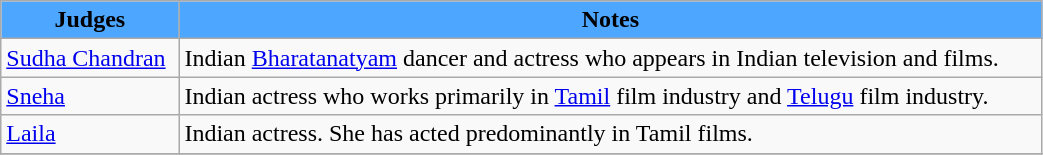<table class="wikitable" width="55%">
<tr>
<th scope="col" style ="background: #4da6ff;"style="background: #8FBC8F ;color:black">Judges</th>
<th scope="col" style ="background: #4da6ff;"style="background: #8FBC8F ;color:black">Notes</th>
</tr>
<tr>
<td><a href='#'>Sudha Chandran</a></td>
<td>Indian <a href='#'>Bharatanatyam</a> dancer and actress who appears in Indian television and films.</td>
</tr>
<tr>
<td><a href='#'>Sneha</a></td>
<td>Indian actress who works primarily in <a href='#'>Tamil</a> film industry and <a href='#'>Telugu</a> film industry.</td>
</tr>
<tr>
<td><a href='#'>Laila</a></td>
<td>Indian actress. She has acted predominantly in Tamil films.</td>
</tr>
<tr>
</tr>
</table>
